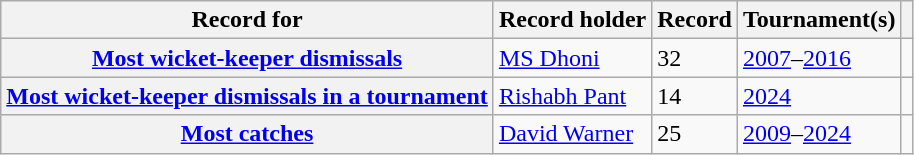<table class="wikitable plainrowheaders">
<tr>
<th scope="col">Record for</th>
<th scope="col">Record holder</th>
<th scope="col">Record</th>
<th scope="col">Tournament(s)</th>
<th scope="col"></th>
</tr>
<tr>
<th scope="row"><a href='#'>Most wicket-keeper dismissals</a></th>
<td> <a href='#'>MS Dhoni</a></td>
<td>32</td>
<td><a href='#'>2007</a>–<a href='#'>2016</a></td>
<td></td>
</tr>
<tr>
<th scope="row"><a href='#'>Most wicket-keeper dismissals in a tournament</a></th>
<td> <a href='#'>Rishabh Pant</a></td>
<td>14</td>
<td><a href='#'>2024</a></td>
<td></td>
</tr>
<tr>
<th scope="row"><a href='#'>Most catches</a></th>
<td> <a href='#'>David Warner</a></td>
<td>25</td>
<td><a href='#'>2009</a>–<a href='#'>2024</a></td>
<td></td>
</tr>
</table>
